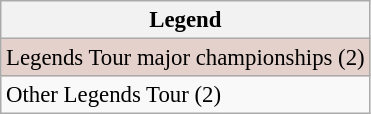<table class="wikitable" style="font-size:95%;">
<tr>
<th>Legend</th>
</tr>
<tr style="background:#e5d1cb;">
<td>Legends Tour major championships (2)</td>
</tr>
<tr>
<td>Other Legends Tour (2)</td>
</tr>
</table>
